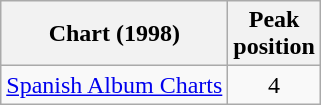<table class="wikitable sortable">
<tr>
<th>Chart (1998)</th>
<th>Peak<br>position</th>
</tr>
<tr>
<td><a href='#'>Spanish Album Charts</a></td>
<td align="center">4</td>
</tr>
</table>
